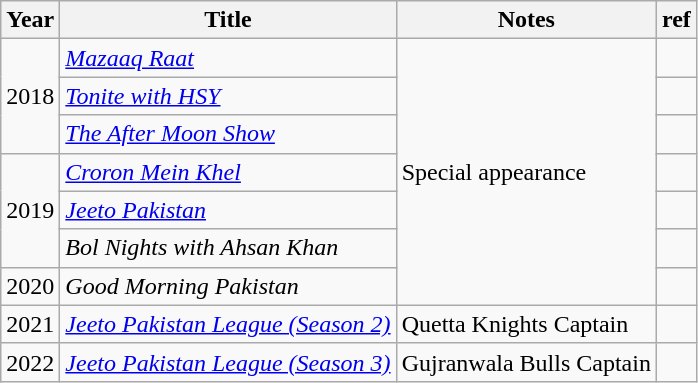<table class= "wikitable">
<tr>
<th>Year</th>
<th>Title</th>
<th>Notes</th>
<th>ref</th>
</tr>
<tr>
<td rowspan="3">2018</td>
<td><em><a href='#'>Mazaaq Raat</a></em></td>
<td rowspan="7">Special appearance</td>
<td></td>
</tr>
<tr>
<td><em><a href='#'>Tonite with HSY</a></em></td>
<td></td>
</tr>
<tr>
<td><em><a href='#'>The After Moon Show</a></em></td>
<td></td>
</tr>
<tr>
<td rowspan="3">2019</td>
<td><em><a href='#'>Croron Mein Khel</a></em></td>
<td></td>
</tr>
<tr>
<td><em><a href='#'>Jeeto Pakistan</a></em></td>
<td></td>
</tr>
<tr>
<td><em>Bol Nights with Ahsan Khan</em></td>
<td></td>
</tr>
<tr>
<td>2020</td>
<td><em>Good Morning Pakistan</em></td>
<td></td>
</tr>
<tr>
<td>2021</td>
<td><em><a href='#'>Jeeto Pakistan League (Season 2)</a></em></td>
<td>Quetta Knights Captain</td>
<td></td>
</tr>
<tr>
<td>2022</td>
<td><em><a href='#'>Jeeto Pakistan League (Season 3)</a></em></td>
<td>Gujranwala Bulls Captain</td>
<td></td>
</tr>
</table>
